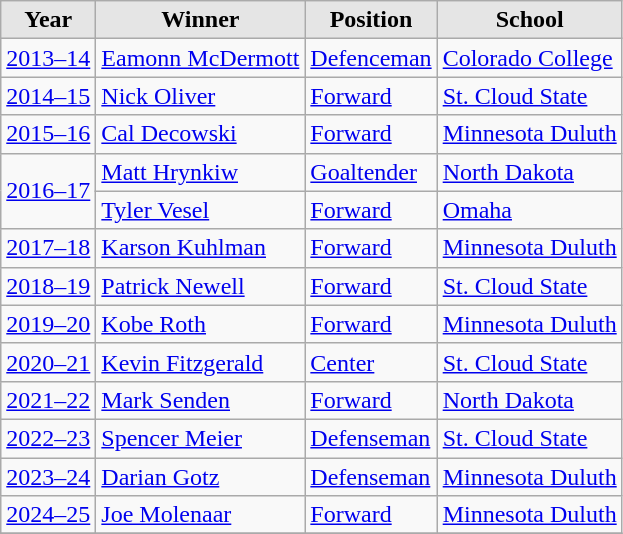<table class="wikitable sortable">
<tr>
<th style="background:#e5e5e5;">Year</th>
<th style="background:#e5e5e5;">Winner</th>
<th style="background:#e5e5e5;">Position</th>
<th style="background:#e5e5e5;">School</th>
</tr>
<tr>
<td><a href='#'>2013–14</a></td>
<td><a href='#'>Eamonn McDermott</a></td>
<td><a href='#'>Defenceman</a></td>
<td><a href='#'>Colorado College</a></td>
</tr>
<tr>
<td><a href='#'>2014–15</a></td>
<td><a href='#'>Nick Oliver</a></td>
<td><a href='#'>Forward</a></td>
<td><a href='#'>St. Cloud State</a></td>
</tr>
<tr>
<td><a href='#'>2015–16</a></td>
<td><a href='#'>Cal Decowski</a></td>
<td><a href='#'>Forward</a></td>
<td><a href='#'>Minnesota Duluth</a></td>
</tr>
<tr>
<td rowspan=2><a href='#'>2016–17</a></td>
<td><a href='#'>Matt Hrynkiw</a></td>
<td><a href='#'>Goaltender</a></td>
<td><a href='#'>North Dakota</a></td>
</tr>
<tr>
<td><a href='#'>Tyler Vesel</a></td>
<td><a href='#'>Forward</a></td>
<td><a href='#'>Omaha</a></td>
</tr>
<tr>
<td><a href='#'>2017–18</a></td>
<td><a href='#'>Karson Kuhlman</a></td>
<td><a href='#'>Forward</a></td>
<td><a href='#'>Minnesota Duluth</a></td>
</tr>
<tr>
<td><a href='#'>2018–19</a></td>
<td><a href='#'>Patrick Newell</a></td>
<td><a href='#'>Forward</a></td>
<td><a href='#'>St. Cloud State</a></td>
</tr>
<tr>
<td><a href='#'>2019–20</a></td>
<td><a href='#'>Kobe Roth</a></td>
<td><a href='#'>Forward</a></td>
<td><a href='#'>Minnesota Duluth</a></td>
</tr>
<tr>
<td><a href='#'>2020–21</a></td>
<td><a href='#'>Kevin Fitzgerald</a></td>
<td><a href='#'>Center</a></td>
<td><a href='#'>St. Cloud State</a></td>
</tr>
<tr>
<td><a href='#'>2021–22</a></td>
<td><a href='#'>Mark Senden</a></td>
<td><a href='#'>Forward</a></td>
<td><a href='#'>North Dakota</a></td>
</tr>
<tr>
<td><a href='#'>2022–23</a></td>
<td><a href='#'>Spencer Meier</a></td>
<td><a href='#'>Defenseman</a></td>
<td><a href='#'>St. Cloud State</a></td>
</tr>
<tr>
<td><a href='#'>2023–24</a></td>
<td><a href='#'>Darian Gotz</a></td>
<td><a href='#'>Defenseman</a></td>
<td><a href='#'>Minnesota Duluth</a></td>
</tr>
<tr>
<td><a href='#'>2024–25</a></td>
<td><a href='#'>Joe Molenaar</a></td>
<td><a href='#'>Forward</a></td>
<td><a href='#'>Minnesota Duluth</a></td>
</tr>
<tr>
</tr>
</table>
